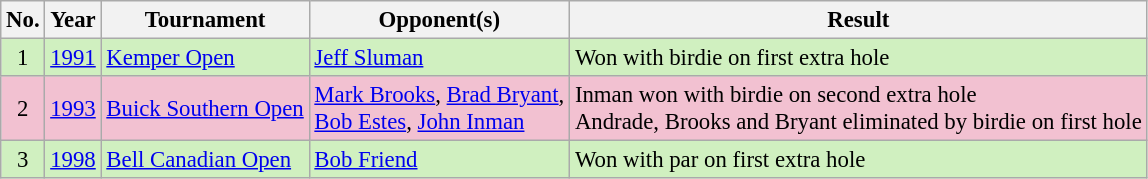<table class="wikitable" style="font-size:95%;">
<tr>
<th>No.</th>
<th>Year</th>
<th>Tournament</th>
<th>Opponent(s)</th>
<th>Result</th>
</tr>
<tr style="background:#D0F0C0;">
<td align=center>1</td>
<td><a href='#'>1991</a></td>
<td><a href='#'>Kemper Open</a></td>
<td> <a href='#'>Jeff Sluman</a></td>
<td>Won with birdie on first extra hole</td>
</tr>
<tr style="background:#F2C1D1;">
<td align=center>2</td>
<td><a href='#'>1993</a></td>
<td><a href='#'>Buick Southern Open</a></td>
<td> <a href='#'>Mark Brooks</a>,  <a href='#'>Brad Bryant</a>,<br> <a href='#'>Bob Estes</a>,  <a href='#'>John Inman</a></td>
<td>Inman won with birdie on second extra hole<br>Andrade, Brooks and Bryant eliminated by birdie on first hole</td>
</tr>
<tr style="background:#D0F0C0;">
<td align=center>3</td>
<td><a href='#'>1998</a></td>
<td><a href='#'>Bell Canadian Open</a></td>
<td> <a href='#'>Bob Friend</a></td>
<td>Won with par on first extra hole</td>
</tr>
</table>
